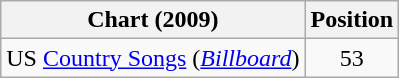<table class="wikitable sortable">
<tr>
<th scope="col">Chart (2009)</th>
<th scope="col">Position</th>
</tr>
<tr>
<td>US <a href='#'>Country Songs</a> (<em><a href='#'>Billboard</a></em>)</td>
<td align="center">53</td>
</tr>
</table>
